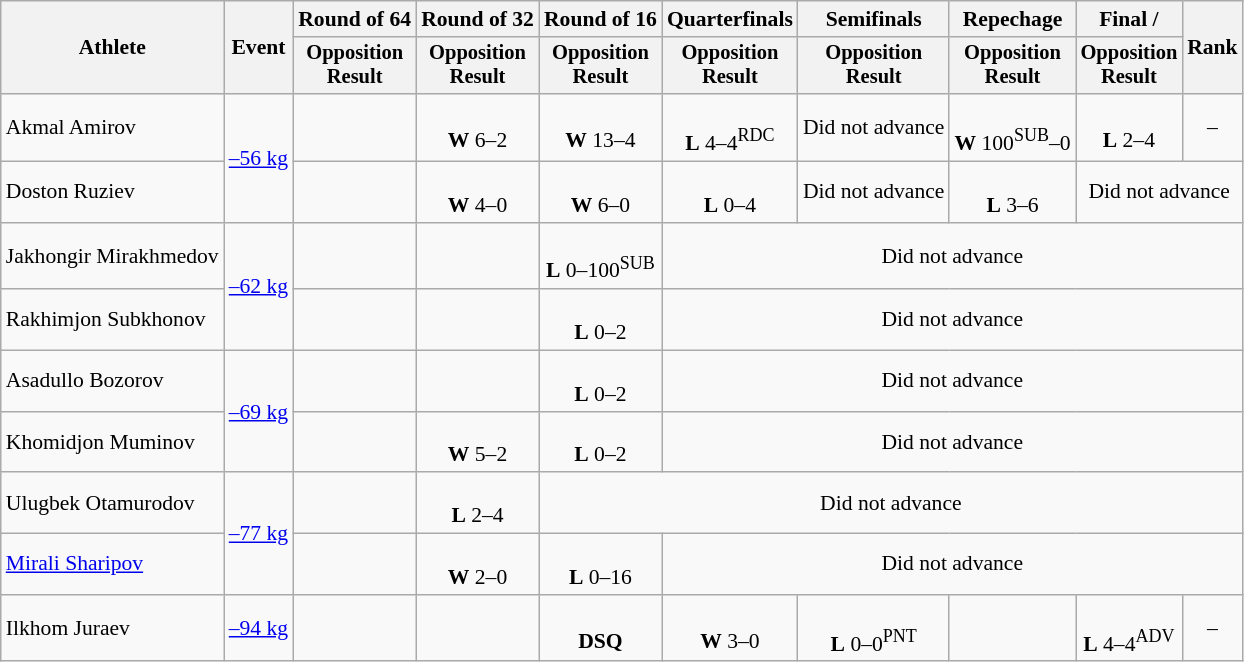<table class=wikitable style=font-size:90%;text-align:center>
<tr>
<th rowspan="2">Athlete</th>
<th rowspan="2">Event</th>
<th>Round of 64</th>
<th>Round of 32</th>
<th>Round of 16</th>
<th>Quarterfinals</th>
<th>Semifinals</th>
<th>Repechage</th>
<th>Final / </th>
<th rowspan=2>Rank</th>
</tr>
<tr style="font-size:95%">
<th>Opposition<br>Result</th>
<th>Opposition<br>Result</th>
<th>Opposition<br>Result</th>
<th>Opposition<br>Result</th>
<th>Opposition<br>Result</th>
<th>Opposition<br>Result</th>
<th>Opposition<br>Result</th>
</tr>
<tr>
<td align=left>Akmal Amirov</td>
<td align=left rowspan=2><a href='#'>–56 kg</a></td>
<td></td>
<td><br><strong>W</strong> 6–2</td>
<td><br><strong>W</strong> 13–4</td>
<td><br><strong>L</strong> 4–4<sup>RDC</sup></td>
<td>Did not advance</td>
<td><br><strong>W</strong> 100<sup>SUB</sup>–0</td>
<td><br><strong>L</strong> 2–4</td>
<td>–</td>
</tr>
<tr>
<td align=left>Doston Ruziev</td>
<td></td>
<td><br><strong>W</strong> 4–0</td>
<td><br><strong>W</strong> 6–0</td>
<td><br><strong>L</strong> 0–4</td>
<td>Did not advance</td>
<td><br><strong>L</strong> 3–6</td>
<td colspan=2>Did not advance</td>
</tr>
<tr>
<td align=left>Jakhongir Mirakhmedov</td>
<td align=left rowspan=2><a href='#'>–62 kg</a></td>
<td></td>
<td></td>
<td><br><strong>L</strong> 0–100<sup>SUB</sup></td>
<td colspan=5>Did not advance</td>
</tr>
<tr>
<td align=left>Rakhimjon Subkhonov</td>
<td></td>
<td></td>
<td><br><strong>L</strong> 0–2</td>
<td colspan=5>Did not advance</td>
</tr>
<tr>
<td align=left>Asadullo Bozorov</td>
<td align=left rowspan=2><a href='#'>–69 kg</a></td>
<td></td>
<td></td>
<td><br><strong>L</strong> 0–2</td>
<td colspan=5>Did not advance</td>
</tr>
<tr>
<td align=left>Khomidjon Muminov</td>
<td></td>
<td><br><strong>W</strong> 5–2</td>
<td><br><strong>L</strong> 0–2</td>
<td colspan=5>Did not advance</td>
</tr>
<tr>
<td align=left>Ulugbek Otamurodov</td>
<td align=left rowspan=2><a href='#'>–77 kg</a></td>
<td></td>
<td><br><strong>L</strong> 2–4</td>
<td colspan=6>Did not advance</td>
</tr>
<tr>
<td align=left><a href='#'>Mirali Sharipov</a></td>
<td></td>
<td><br><strong>W</strong> 2–0</td>
<td><br><strong>L</strong> 0–16</td>
<td colspan=5>Did not advance</td>
</tr>
<tr>
<td align=left>Ilkhom Juraev</td>
<td align=left><a href='#'>–94 kg</a></td>
<td></td>
<td></td>
<td><br><strong>DSQ</strong></td>
<td><br><strong>W</strong> 3–0</td>
<td><br><strong>L</strong> 0–0<sup>PNT</sup></td>
<td></td>
<td><br><strong>L</strong> 4–4<sup>ADV</sup></td>
<td>–</td>
</tr>
</table>
